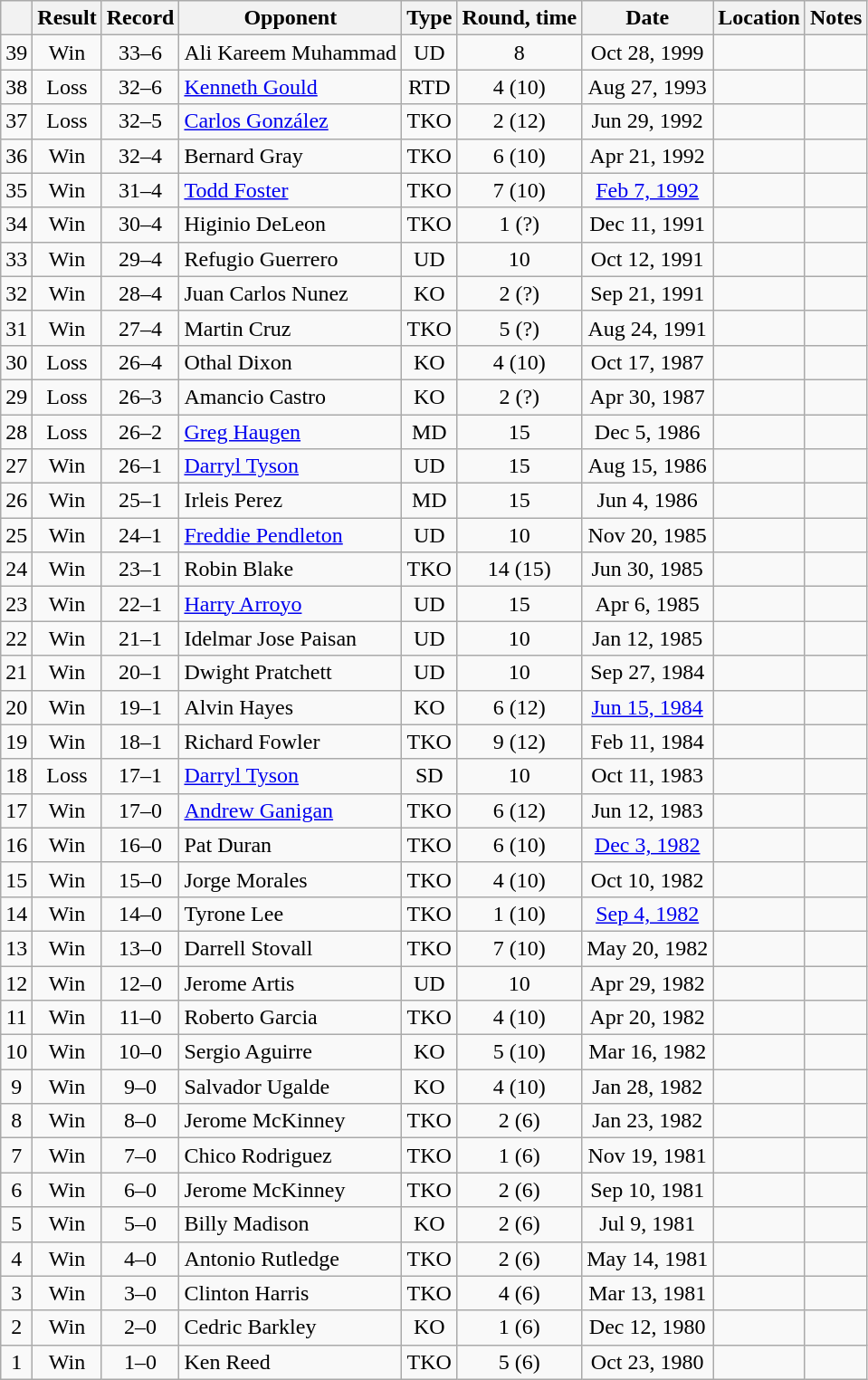<table class=wikitable style=text-align:center>
<tr>
<th></th>
<th>Result</th>
<th>Record</th>
<th>Opponent</th>
<th>Type</th>
<th>Round, time</th>
<th>Date</th>
<th>Location</th>
<th>Notes</th>
</tr>
<tr>
<td>39</td>
<td>Win</td>
<td>33–6</td>
<td align=left>Ali Kareem Muhammad</td>
<td>UD</td>
<td>8</td>
<td>Oct 28, 1999</td>
<td align=left></td>
<td align=left></td>
</tr>
<tr>
<td>38</td>
<td>Loss</td>
<td>32–6</td>
<td align=left><a href='#'>Kenneth Gould</a></td>
<td>RTD</td>
<td>4 (10)</td>
<td>Aug 27, 1993</td>
<td align=left></td>
<td align=left></td>
</tr>
<tr>
<td>37</td>
<td>Loss</td>
<td>32–5</td>
<td align=left><a href='#'>Carlos González</a></td>
<td>TKO</td>
<td>2 (12)</td>
<td>Jun 29, 1992</td>
<td align=left></td>
<td align=left></td>
</tr>
<tr>
<td>36</td>
<td>Win</td>
<td>32–4</td>
<td align=left>Bernard Gray</td>
<td>TKO</td>
<td>6 (10)</td>
<td>Apr 21, 1992</td>
<td align=left></td>
<td align=left></td>
</tr>
<tr>
<td>35</td>
<td>Win</td>
<td>31–4</td>
<td align=left><a href='#'>Todd Foster</a></td>
<td>TKO</td>
<td>7 (10)</td>
<td><a href='#'>Feb 7, 1992</a></td>
<td align=left></td>
<td align=left></td>
</tr>
<tr>
<td>34</td>
<td>Win</td>
<td>30–4</td>
<td align=left>Higinio DeLeon</td>
<td>TKO</td>
<td>1 (?)</td>
<td>Dec 11, 1991</td>
<td align=left></td>
<td align=left></td>
</tr>
<tr>
<td>33</td>
<td>Win</td>
<td>29–4</td>
<td align=left>Refugio Guerrero</td>
<td>UD</td>
<td>10</td>
<td>Oct 12, 1991</td>
<td align=left></td>
<td align=left></td>
</tr>
<tr>
<td>32</td>
<td>Win</td>
<td>28–4</td>
<td align=left>Juan Carlos Nunez</td>
<td>KO</td>
<td>2 (?)</td>
<td>Sep 21, 1991</td>
<td align=left></td>
<td align=left></td>
</tr>
<tr>
<td>31</td>
<td>Win</td>
<td>27–4</td>
<td align=left>Martin Cruz</td>
<td>TKO</td>
<td>5 (?)</td>
<td>Aug 24, 1991</td>
<td align=left></td>
<td align=left></td>
</tr>
<tr>
<td>30</td>
<td>Loss</td>
<td>26–4</td>
<td align=left>Othal Dixon</td>
<td>KO</td>
<td>4 (10)</td>
<td>Oct 17, 1987</td>
<td align=left></td>
<td align=left></td>
</tr>
<tr>
<td>29</td>
<td>Loss</td>
<td>26–3</td>
<td align=left>Amancio Castro</td>
<td>KO</td>
<td>2 (?)</td>
<td>Apr 30, 1987</td>
<td align=left></td>
<td align=left></td>
</tr>
<tr>
<td>28</td>
<td>Loss</td>
<td>26–2</td>
<td align=left><a href='#'>Greg Haugen</a></td>
<td>MD</td>
<td>15</td>
<td>Dec 5, 1986</td>
<td align=left></td>
<td align=left></td>
</tr>
<tr>
<td>27</td>
<td>Win</td>
<td>26–1</td>
<td align=left><a href='#'>Darryl Tyson</a></td>
<td>UD</td>
<td>15</td>
<td>Aug 15, 1986</td>
<td align=left></td>
<td align=left></td>
</tr>
<tr>
<td>26</td>
<td>Win</td>
<td>25–1</td>
<td align=left>Irleis Perez</td>
<td>MD</td>
<td>15</td>
<td>Jun 4, 1986</td>
<td align=left></td>
<td align=left></td>
</tr>
<tr>
<td>25</td>
<td>Win</td>
<td>24–1</td>
<td align=left><a href='#'>Freddie Pendleton</a></td>
<td>UD</td>
<td>10</td>
<td>Nov 20, 1985</td>
<td align=left></td>
<td align=left></td>
</tr>
<tr>
<td>24</td>
<td>Win</td>
<td>23–1</td>
<td align=left>Robin Blake</td>
<td>TKO</td>
<td>14 (15)</td>
<td>Jun 30, 1985</td>
<td align=left></td>
<td align=left></td>
</tr>
<tr>
<td>23</td>
<td>Win</td>
<td>22–1</td>
<td align=left><a href='#'>Harry Arroyo</a></td>
<td>UD</td>
<td>15</td>
<td>Apr 6, 1985</td>
<td align=left></td>
<td align=left></td>
</tr>
<tr>
<td>22</td>
<td>Win</td>
<td>21–1</td>
<td align=left>Idelmar Jose Paisan</td>
<td>UD</td>
<td>10</td>
<td>Jan 12, 1985</td>
<td align=left></td>
<td align=left></td>
</tr>
<tr>
<td>21</td>
<td>Win</td>
<td>20–1</td>
<td align=left>Dwight Pratchett</td>
<td>UD</td>
<td>10</td>
<td>Sep 27, 1984</td>
<td align=left></td>
<td align=left></td>
</tr>
<tr>
<td>20</td>
<td>Win</td>
<td>19–1</td>
<td align=left>Alvin Hayes</td>
<td>KO</td>
<td>6 (12)</td>
<td><a href='#'>Jun 15, 1984</a></td>
<td align=left></td>
<td align=left></td>
</tr>
<tr>
<td>19</td>
<td>Win</td>
<td>18–1</td>
<td align=left>Richard Fowler</td>
<td>TKO</td>
<td>9 (12)</td>
<td>Feb 11, 1984</td>
<td align=left></td>
<td align=left></td>
</tr>
<tr>
<td>18</td>
<td>Loss</td>
<td>17–1</td>
<td align=left><a href='#'>Darryl Tyson</a></td>
<td>SD</td>
<td>10</td>
<td>Oct 11, 1983</td>
<td align=left></td>
<td align=left></td>
</tr>
<tr>
<td>17</td>
<td>Win</td>
<td>17–0</td>
<td align=left><a href='#'>Andrew Ganigan</a></td>
<td>TKO</td>
<td>6 (12)</td>
<td>Jun 12, 1983</td>
<td align=left></td>
<td align=left></td>
</tr>
<tr>
<td>16</td>
<td>Win</td>
<td>16–0</td>
<td align=left>Pat Duran</td>
<td>TKO</td>
<td>6 (10)</td>
<td><a href='#'>Dec 3, 1982</a></td>
<td align=left></td>
<td align=left></td>
</tr>
<tr>
<td>15</td>
<td>Win</td>
<td>15–0</td>
<td align=left>Jorge Morales</td>
<td>TKO</td>
<td>4 (10)</td>
<td>Oct 10, 1982</td>
<td align=left></td>
<td align=left></td>
</tr>
<tr>
<td>14</td>
<td>Win</td>
<td>14–0</td>
<td align=left>Tyrone Lee</td>
<td>TKO</td>
<td>1 (10)</td>
<td><a href='#'>Sep 4, 1982</a></td>
<td align=left></td>
<td align=left></td>
</tr>
<tr>
<td>13</td>
<td>Win</td>
<td>13–0</td>
<td align=left>Darrell Stovall</td>
<td>TKO</td>
<td>7 (10)</td>
<td>May 20, 1982</td>
<td align=left></td>
<td align=left></td>
</tr>
<tr>
<td>12</td>
<td>Win</td>
<td>12–0</td>
<td align=left>Jerome Artis</td>
<td>UD</td>
<td>10</td>
<td>Apr 29, 1982</td>
<td align=left></td>
<td align=left></td>
</tr>
<tr>
<td>11</td>
<td>Win</td>
<td>11–0</td>
<td align=left>Roberto Garcia</td>
<td>TKO</td>
<td>4 (10)</td>
<td>Apr 20, 1982</td>
<td align=left></td>
<td align=left></td>
</tr>
<tr>
<td>10</td>
<td>Win</td>
<td>10–0</td>
<td align=left>Sergio Aguirre</td>
<td>KO</td>
<td>5 (10)</td>
<td>Mar 16, 1982</td>
<td align=left></td>
<td align=left></td>
</tr>
<tr>
<td>9</td>
<td>Win</td>
<td>9–0</td>
<td align=left>Salvador Ugalde</td>
<td>KO</td>
<td>4 (10)</td>
<td>Jan 28, 1982</td>
<td align=left></td>
<td align=left></td>
</tr>
<tr>
<td>8</td>
<td>Win</td>
<td>8–0</td>
<td align=left>Jerome McKinney</td>
<td>TKO</td>
<td>2 (6)</td>
<td>Jan 23, 1982</td>
<td align=left></td>
<td align=left></td>
</tr>
<tr>
<td>7</td>
<td>Win</td>
<td>7–0</td>
<td align=left>Chico Rodriguez</td>
<td>TKO</td>
<td>1 (6)</td>
<td>Nov 19, 1981</td>
<td align=left></td>
<td align=left></td>
</tr>
<tr>
<td>6</td>
<td>Win</td>
<td>6–0</td>
<td align=left>Jerome McKinney</td>
<td>TKO</td>
<td>2 (6)</td>
<td>Sep 10, 1981</td>
<td align=left></td>
<td align=left></td>
</tr>
<tr>
<td>5</td>
<td>Win</td>
<td>5–0</td>
<td align=left>Billy Madison</td>
<td>KO</td>
<td>2 (6)</td>
<td>Jul 9, 1981</td>
<td align=left></td>
<td align=left></td>
</tr>
<tr>
<td>4</td>
<td>Win</td>
<td>4–0</td>
<td align=left>Antonio Rutledge</td>
<td>TKO</td>
<td>2 (6)</td>
<td>May 14, 1981</td>
<td align=left></td>
<td align=left></td>
</tr>
<tr>
<td>3</td>
<td>Win</td>
<td>3–0</td>
<td align=left>Clinton Harris</td>
<td>TKO</td>
<td>4 (6)</td>
<td>Mar 13, 1981</td>
<td align=left></td>
<td align=left></td>
</tr>
<tr>
<td>2</td>
<td>Win</td>
<td>2–0</td>
<td align=left>Cedric Barkley</td>
<td>KO</td>
<td>1 (6)</td>
<td>Dec 12, 1980</td>
<td align=left></td>
<td align=left></td>
</tr>
<tr>
<td>1</td>
<td>Win</td>
<td>1–0</td>
<td align=left>Ken Reed</td>
<td>TKO</td>
<td>5 (6)</td>
<td>Oct 23, 1980</td>
<td align=left></td>
<td align=left></td>
</tr>
</table>
